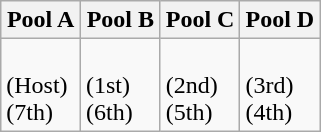<table class="wikitable">
<tr>
<th width=25%>Pool A</th>
<th width=25%>Pool B</th>
<th width=25%>Pool C</th>
<th width=25%>Pool D</th>
</tr>
<tr>
<td valign=top><br> (Host)<br>
 (7th)<br>
</td>
<td><br> (1st)<br>
 (6th)<br>
</td>
<td><br> (2nd)<br>
 (5th)<br>
</td>
<td><br> (3rd)<br>
 (4th)<br>
</td>
</tr>
</table>
